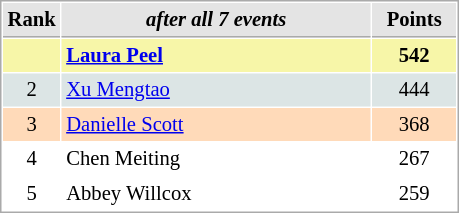<table cellspacing="1" cellpadding="3" style="border:1px solid #AAAAAA;font-size:86%">
<tr style="background-color: #E4E4E4;">
<th style="border-bottom:1px solid #AAAAAA; width: 10px;">Rank</th>
<th style="border-bottom:1px solid #AAAAAA; width: 200px;"><em>after all 7 events</em></th>
<th style="border-bottom:1px solid #AAAAAA; width: 50px;">Points</th>
</tr>
<tr style="background:#f7f6a8;">
<td align=center></td>
<td> <strong><a href='#'>Laura Peel</a></strong></td>
<td align=center><strong>542</strong></td>
</tr>
<tr style="background:#dce5e5;">
<td align=center>2</td>
<td> <a href='#'>Xu Mengtao</a></td>
<td align=center>444</td>
</tr>
<tr style="background:#ffdab9;">
<td align=center>3</td>
<td> <a href='#'>Danielle Scott</a></td>
<td align=center>368</td>
</tr>
<tr>
<td align=center>4</td>
<td> Chen Meiting</td>
<td align=center>267</td>
</tr>
<tr>
<td align=center>5</td>
<td> Abbey Willcox</td>
<td align=center>259</td>
</tr>
</table>
